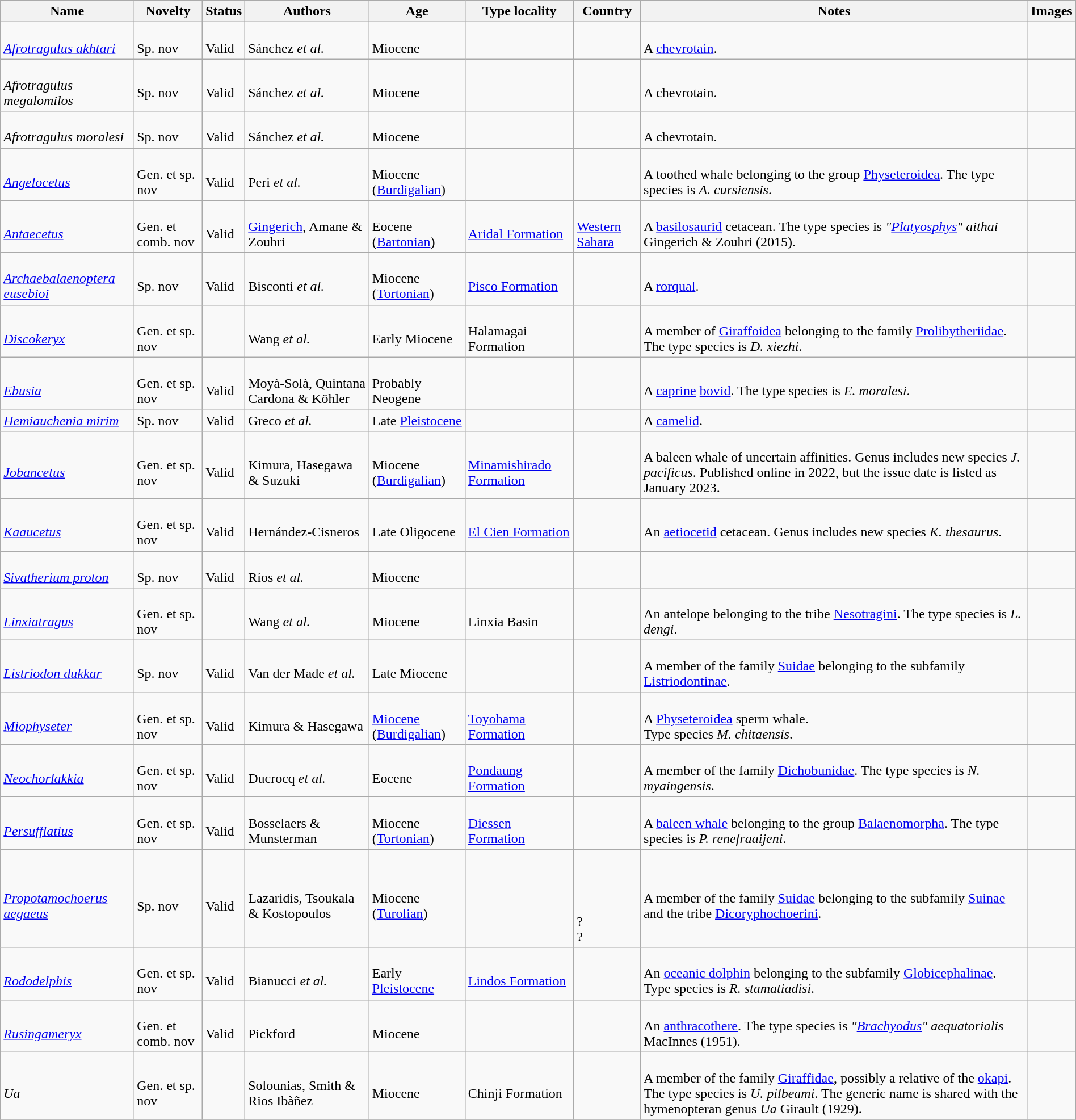<table class="wikitable sortable" align="center" width="100%">
<tr>
<th>Name</th>
<th>Novelty</th>
<th>Status</th>
<th>Authors</th>
<th>Age</th>
<th>Type locality</th>
<th>Country</th>
<th>Notes</th>
<th>Images</th>
</tr>
<tr>
<td><br><em><a href='#'>Afrotragulus akhtari</a></em></td>
<td><br>Sp. nov</td>
<td><br>Valid</td>
<td><br>Sánchez <em>et al.</em></td>
<td><br>Miocene</td>
<td></td>
<td><br></td>
<td><br>A <a href='#'>chevrotain</a>.</td>
<td></td>
</tr>
<tr>
<td><br><em>Afrotragulus megalomilos</em></td>
<td><br>Sp. nov</td>
<td><br>Valid</td>
<td><br>Sánchez <em>et al.</em></td>
<td><br>Miocene</td>
<td></td>
<td><br></td>
<td><br>A chevrotain.</td>
<td></td>
</tr>
<tr>
<td><br><em>Afrotragulus moralesi</em></td>
<td><br>Sp. nov</td>
<td><br>Valid</td>
<td><br>Sánchez <em>et al.</em></td>
<td><br>Miocene</td>
<td></td>
<td><br></td>
<td><br>A chevrotain.</td>
<td></td>
</tr>
<tr>
<td><br><em><a href='#'>Angelocetus</a></em></td>
<td><br>Gen. et sp. nov</td>
<td><br>Valid</td>
<td><br>Peri <em>et al.</em></td>
<td><br>Miocene (<a href='#'>Burdigalian</a>)</td>
<td></td>
<td><br></td>
<td><br>A toothed whale belonging to the group <a href='#'>Physeteroidea</a>. The type species is <em>A. cursiensis</em>.</td>
<td></td>
</tr>
<tr>
<td><br><em><a href='#'>Antaecetus</a></em></td>
<td><br>Gen. et comb. nov</td>
<td><br>Valid</td>
<td><br><a href='#'>Gingerich</a>, Amane & Zouhri</td>
<td><br>Eocene (<a href='#'>Bartonian</a>)</td>
<td><br><a href='#'>Aridal Formation</a></td>
<td><br><a href='#'>Western Sahara</a></td>
<td><br>A <a href='#'>basilosaurid</a> cetacean. The type species is <em>"<a href='#'>Platyosphys</a>" aithai</em> Gingerich & Zouhri (2015).</td>
<td></td>
</tr>
<tr>
<td><br><em><a href='#'>Archaebalaenoptera eusebioi</a></em></td>
<td><br>Sp. nov</td>
<td><br>Valid</td>
<td><br>Bisconti <em>et al.</em></td>
<td><br>Miocene (<a href='#'>Tortonian</a>)</td>
<td><br><a href='#'>Pisco Formation</a></td>
<td><br></td>
<td><br>A <a href='#'>rorqual</a>.</td>
<td></td>
</tr>
<tr>
<td><br><em><a href='#'>Discokeryx</a></em></td>
<td><br>Gen. et sp. nov</td>
<td></td>
<td><br>Wang <em>et al.</em></td>
<td><br>Early Miocene</td>
<td><br>Halamagai Formation</td>
<td><br></td>
<td><br>A member of <a href='#'>Giraffoidea</a> belonging to the family <a href='#'>Prolibytheriidae</a>. The type species is <em>D. xiezhi</em>.</td>
<td></td>
</tr>
<tr>
<td><br><em><a href='#'>Ebusia</a></em></td>
<td><br>Gen. et sp. nov</td>
<td><br>Valid</td>
<td><br>Moyà-Solà, Quintana Cardona & Köhler</td>
<td><br>Probably Neogene</td>
<td></td>
<td><br></td>
<td><br>A <a href='#'>caprine</a> <a href='#'>bovid</a>. The type species is <em>E. moralesi</em>.</td>
<td></td>
</tr>
<tr>
<td><a href='#'><em>Hemiauchenia mirim</em></a></td>
<td>Sp. nov</td>
<td>Valid</td>
<td>Greco <em>et al.</em></td>
<td>Late <a href='#'>Pleistocene</a></td>
<td></td>
<td></td>
<td>A <a href='#'>camelid</a>.</td>
<td></td>
</tr>
<tr>
<td><br><em><a href='#'>Jobancetus</a></em></td>
<td><br>Gen. et sp. nov</td>
<td><br>Valid</td>
<td><br>Kimura, Hasegawa & Suzuki</td>
<td><br>Miocene (<a href='#'>Burdigalian</a>)</td>
<td><br><a href='#'>Minamishirado Formation</a></td>
<td><br></td>
<td><br>A baleen whale of uncertain affinities. Genus includes new species <em>J. pacificus</em>. Published online in 2022, but the issue date is listed as January 2023.</td>
<td></td>
</tr>
<tr>
<td><br><em><a href='#'>Kaaucetus</a></em></td>
<td><br>Gen. et sp. nov</td>
<td><br>Valid</td>
<td><br>Hernández-Cisneros</td>
<td><br>Late Oligocene</td>
<td><br><a href='#'>El Cien Formation</a></td>
<td><br></td>
<td><br>An <a href='#'>aetiocetid</a> cetacean. Genus includes new species <em>K. thesaurus</em>.</td>
<td></td>
</tr>
<tr>
<td><br><em><a href='#'>Sivatherium proton</a></em></td>
<td><br>Sp. nov</td>
<td><br>Valid</td>
<td><br>Ríos <em>et al.</em></td>
<td><br>Miocene</td>
<td></td>
<td><br></td>
<td></td>
<td></td>
</tr>
<tr>
<td><br><em><a href='#'>Linxiatragus</a></em></td>
<td><br>Gen. et sp. nov</td>
<td></td>
<td><br>Wang <em>et al.</em></td>
<td><br>Miocene</td>
<td><br>Linxia Basin</td>
<td><br></td>
<td><br>An antelope belonging to the tribe <a href='#'>Nesotragini</a>. The type species is <em>L. dengi</em>.</td>
<td></td>
</tr>
<tr>
<td><br><em><a href='#'>Listriodon dukkar</a></em></td>
<td><br>Sp. nov</td>
<td><br>Valid</td>
<td><br>Van der Made <em>et al.</em></td>
<td><br>Late Miocene</td>
<td></td>
<td><br></td>
<td><br>A member of the family <a href='#'>Suidae</a> belonging to the subfamily <a href='#'>Listriodontinae</a>.</td>
<td></td>
</tr>
<tr>
<td><br><em><a href='#'>Miophyseter</a></em></td>
<td><br>Gen. et sp. nov</td>
<td><br>Valid</td>
<td><br>Kimura & Hasegawa</td>
<td><br><a href='#'>Miocene</a> (<a href='#'>Burdigalian</a>)</td>
<td><br><a href='#'>Toyohama Formation</a></td>
<td><br></td>
<td><br>A <a href='#'>Physeteroidea</a> sperm whale.<br> Type species <em>M. chitaensis</em>.</td>
<td></td>
</tr>
<tr>
<td><br><em><a href='#'>Neochorlakkia</a></em></td>
<td><br>Gen. et sp. nov</td>
<td><br>Valid</td>
<td><br>Ducrocq <em>et al.</em></td>
<td><br>Eocene</td>
<td><br><a href='#'>Pondaung Formation</a></td>
<td><br></td>
<td><br>A member of the family <a href='#'>Dichobunidae</a>. The type species is <em>N. myaingensis</em>.</td>
<td></td>
</tr>
<tr>
<td><br><em><a href='#'>Persufflatius</a></em></td>
<td><br>Gen. et sp. nov</td>
<td><br>Valid</td>
<td><br>Bosselaers & Munsterman</td>
<td><br>Miocene (<a href='#'>Tortonian</a>)</td>
<td><br><a href='#'>Diessen Formation</a></td>
<td><br></td>
<td><br>A <a href='#'>baleen whale</a> belonging to the group <a href='#'>Balaenomorpha</a>. The type species is <em>P. renefraaijeni</em>.</td>
<td></td>
</tr>
<tr>
<td><br><em><a href='#'>Propotamochoerus aegaeus</a></em></td>
<td><br>Sp. nov</td>
<td><br>Valid</td>
<td><br>Lazaridis, Tsoukala & Kostopoulos</td>
<td><br>Miocene (<a href='#'>Turolian</a>)</td>
<td></td>
<td><br><br>
<br>
<br>
?<br>
?</td>
<td><br>A member of the family <a href='#'>Suidae</a> belonging to the subfamily <a href='#'>Suinae</a> and the tribe <a href='#'>Dicoryphochoerini</a>.</td>
<td></td>
</tr>
<tr>
<td><br><em><a href='#'>Rododelphis</a></em></td>
<td><br>Gen. et sp. nov</td>
<td><br>Valid</td>
<td><br>Bianucci <em>et al.</em></td>
<td><br>Early <a href='#'>Pleistocene</a></td>
<td><br><a href='#'>Lindos Formation</a></td>
<td><br></td>
<td><br>An <a href='#'>oceanic dolphin</a> belonging to the subfamily <a href='#'>Globicephalinae</a>. Type species is <em>R. stamatiadisi</em>.</td>
<td></td>
</tr>
<tr>
<td><br><em><a href='#'>Rusingameryx</a></em></td>
<td><br>Gen. et comb. nov</td>
<td><br>Valid</td>
<td><br>Pickford</td>
<td><br>Miocene</td>
<td></td>
<td><br><br>
<br>
</td>
<td><br>An <a href='#'>anthracothere</a>. The type species is <em>"<a href='#'>Brachyodus</a>" aequatorialis</em> MacInnes (1951).</td>
<td></td>
</tr>
<tr>
<td><br><em>Ua</em></td>
<td><br>Gen. et sp. nov</td>
<td></td>
<td><br>Solounias, Smith & Rios Ibàñez</td>
<td><br>Miocene</td>
<td><br>Chinji Formation</td>
<td><br></td>
<td><br>A member of the family <a href='#'>Giraffidae</a>, possibly a relative of the <a href='#'>okapi</a>. The type species is <em>U. pilbeami</em>. The generic name is shared with the hymenopteran genus <em>Ua</em> Girault (1929).</td>
<td></td>
</tr>
<tr>
</tr>
</table>
